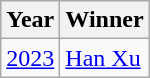<table class=wikitable>
<tr>
<th>Year</th>
<th>Winner</th>
</tr>
<tr>
<td><a href='#'>2023</a></td>
<td> <a href='#'>Han Xu</a></td>
</tr>
</table>
